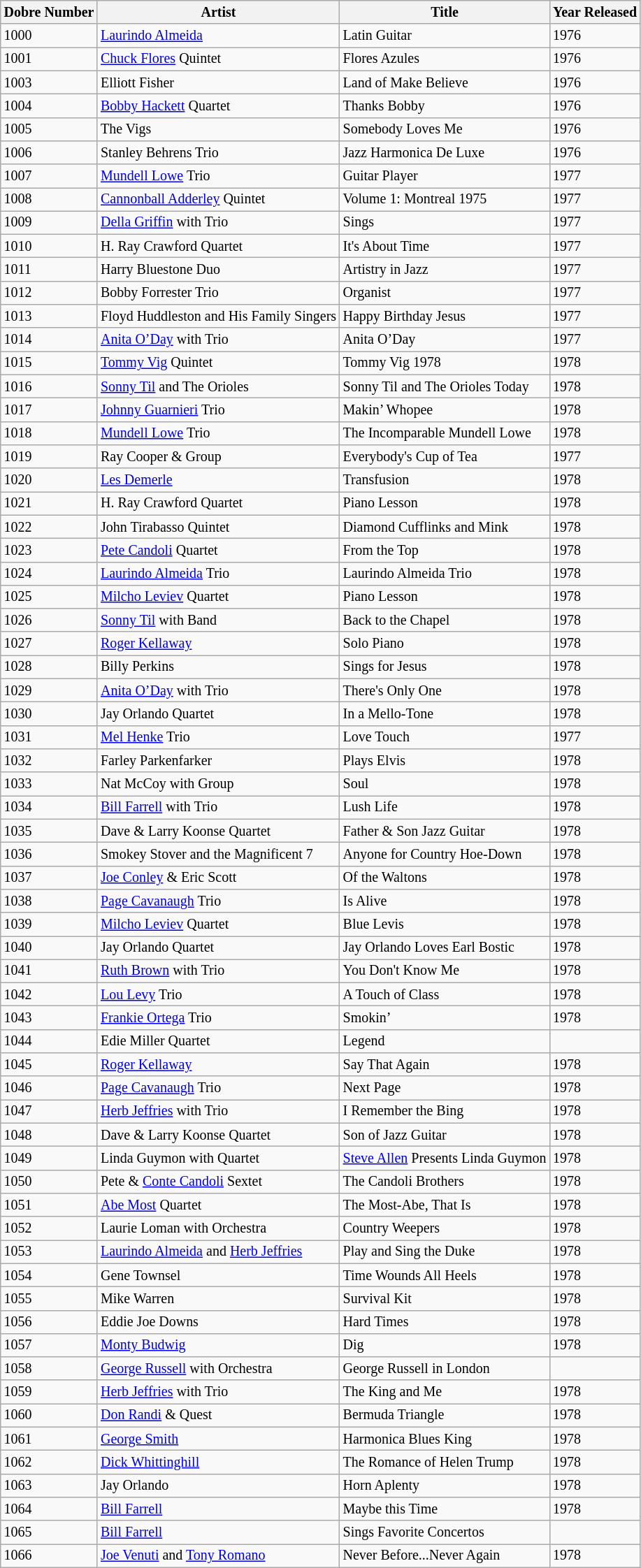<table class="wikitable" border="1" style="font-size:10pt;">
<tr>
<th>Dobre Number</th>
<th>Artist</th>
<th>Title</th>
<th>Year Released</th>
</tr>
<tr>
<td>1000</td>
<td><a href='#'>Laurindo Almeida</a></td>
<td>Latin Guitar</td>
<td>1976</td>
</tr>
<tr>
<td>1001</td>
<td><a href='#'>Chuck Flores</a> Quintet</td>
<td>Flores Azules</td>
<td>1976</td>
</tr>
<tr>
<td>1003</td>
<td>Elliott Fisher</td>
<td>Land of Make Believe</td>
<td>1976</td>
</tr>
<tr>
<td>1004</td>
<td><a href='#'>Bobby Hackett</a> Quartet</td>
<td>Thanks Bobby</td>
<td>1976</td>
</tr>
<tr>
<td>1005</td>
<td>The Vigs</td>
<td>Somebody Loves Me</td>
<td>1976</td>
</tr>
<tr>
<td>1006</td>
<td>Stanley Behrens Trio</td>
<td>Jazz Harmonica De Luxe</td>
<td>1976</td>
</tr>
<tr>
<td>1007</td>
<td><a href='#'>Mundell Lowe</a> Trio</td>
<td>Guitar Player</td>
<td>1977</td>
</tr>
<tr>
<td>1008</td>
<td><a href='#'>Cannonball Adderley</a> Quintet</td>
<td>Volume 1: Montreal 1975</td>
<td>1977</td>
</tr>
<tr>
<td>1009</td>
<td><a href='#'>Della Griffin</a> with Trio</td>
<td>Sings</td>
<td>1977</td>
</tr>
<tr>
<td>1010</td>
<td>H. Ray Crawford Quartet</td>
<td>It's About Time</td>
<td>1977</td>
</tr>
<tr>
<td>1011</td>
<td>Harry Bluestone Duo</td>
<td>Artistry in Jazz</td>
<td>1977</td>
</tr>
<tr>
<td>1012</td>
<td>Bobby Forrester Trio</td>
<td>Organist</td>
<td>1977</td>
</tr>
<tr>
<td>1013</td>
<td>Floyd Huddleston and His Family Singers</td>
<td>Happy Birthday Jesus</td>
<td>1977</td>
</tr>
<tr>
<td>1014</td>
<td><a href='#'>Anita O’Day</a> with Trio</td>
<td>Anita O’Day</td>
<td>1977</td>
</tr>
<tr>
<td>1015</td>
<td><a href='#'>Tommy Vig</a> Quintet</td>
<td>Tommy Vig 1978</td>
<td>1978</td>
</tr>
<tr>
<td>1016</td>
<td><a href='#'>Sonny Til</a> and The Orioles</td>
<td>Sonny Til and The Orioles Today</td>
<td>1978</td>
</tr>
<tr>
<td>1017</td>
<td><a href='#'>Johnny Guarnieri</a> Trio</td>
<td>Makin’ Whopee</td>
<td>1978</td>
</tr>
<tr>
<td>1018</td>
<td><a href='#'>Mundell Lowe</a> Trio</td>
<td>The Incomparable Mundell Lowe</td>
<td>1978</td>
</tr>
<tr>
<td>1019</td>
<td>Ray Cooper & Group</td>
<td>Everybody's Cup of Tea</td>
<td>1977</td>
</tr>
<tr>
<td>1020</td>
<td><a href='#'>Les Demerle</a></td>
<td>Transfusion</td>
<td>1978</td>
</tr>
<tr>
<td>1021</td>
<td>H. Ray Crawford Quartet</td>
<td>Piano Lesson</td>
<td>1978</td>
</tr>
<tr>
<td>1022</td>
<td>John Tirabasso Quintet</td>
<td>Diamond Cufflinks and Mink</td>
<td>1978</td>
</tr>
<tr>
<td>1023</td>
<td><a href='#'>Pete Candoli</a> Quartet</td>
<td>From the Top</td>
<td>1978</td>
</tr>
<tr>
<td>1024</td>
<td><a href='#'>Laurindo Almeida</a> Trio</td>
<td>Laurindo Almeida Trio</td>
<td>1978</td>
</tr>
<tr>
<td>1025</td>
<td><a href='#'>Milcho Leviev</a> Quartet</td>
<td>Piano Lesson</td>
<td>1978</td>
</tr>
<tr>
<td>1026</td>
<td><a href='#'>Sonny Til</a> with Band</td>
<td>Back to the Chapel</td>
<td>1978</td>
</tr>
<tr>
<td>1027</td>
<td><a href='#'>Roger Kellaway</a></td>
<td>Solo Piano</td>
<td>1978</td>
</tr>
<tr>
<td>1028</td>
<td>Billy Perkins</td>
<td>Sings for Jesus</td>
<td>1978</td>
</tr>
<tr>
<td>1029</td>
<td><a href='#'>Anita O’Day</a> with Trio</td>
<td>There's Only One</td>
<td>1978</td>
</tr>
<tr>
<td>1030</td>
<td>Jay Orlando Quartet</td>
<td>In a Mello-Tone</td>
<td>1978</td>
</tr>
<tr>
<td>1031</td>
<td><a href='#'>Mel Henke</a> Trio</td>
<td>Love Touch</td>
<td>1977</td>
</tr>
<tr>
<td>1032</td>
<td>Farley Parkenfarker</td>
<td>Plays Elvis</td>
<td>1978</td>
</tr>
<tr>
<td>1033</td>
<td>Nat McCoy with Group</td>
<td>Soul</td>
<td>1978</td>
</tr>
<tr>
<td>1034</td>
<td><a href='#'>Bill Farrell</a> with Trio</td>
<td>Lush Life</td>
<td>1978</td>
</tr>
<tr>
<td>1035</td>
<td>Dave & Larry Koonse Quartet</td>
<td>Father & Son Jazz Guitar</td>
<td>1978</td>
</tr>
<tr>
<td>1036</td>
<td>Smokey Stover and the Magnificent 7</td>
<td>Anyone for Country Hoe-Down</td>
<td>1978</td>
</tr>
<tr>
<td>1037</td>
<td><a href='#'>Joe Conley</a> & Eric Scott</td>
<td>Of the Waltons</td>
<td>1978</td>
</tr>
<tr>
<td>1038</td>
<td><a href='#'>Page Cavanaugh</a> Trio</td>
<td>Is Alive</td>
<td>1978</td>
</tr>
<tr>
<td>1039</td>
<td><a href='#'>Milcho Leviev</a> Quartet</td>
<td>Blue Levis</td>
<td>1978</td>
</tr>
<tr>
<td>1040</td>
<td>Jay Orlando Quartet</td>
<td>Jay Orlando Loves Earl Bostic</td>
<td>1978</td>
</tr>
<tr>
<td>1041</td>
<td><a href='#'>Ruth Brown</a> with Trio</td>
<td>You Don't Know Me</td>
<td>1978</td>
</tr>
<tr>
<td>1042</td>
<td><a href='#'>Lou Levy</a> Trio</td>
<td>A Touch of Class</td>
<td>1978</td>
</tr>
<tr>
<td>1043</td>
<td><a href='#'>Frankie Ortega</a> Trio</td>
<td>Smokin’</td>
<td>1978</td>
</tr>
<tr>
<td>1044</td>
<td>Edie Miller Quartet</td>
<td>Legend</td>
<td></td>
</tr>
<tr>
<td>1045</td>
<td><a href='#'>Roger Kellaway</a></td>
<td>Say That Again</td>
<td>1978</td>
</tr>
<tr>
<td>1046</td>
<td><a href='#'>Page Cavanaugh</a> Trio</td>
<td>Next Page</td>
<td>1978</td>
</tr>
<tr>
<td>1047</td>
<td><a href='#'>Herb Jeffries</a> with Trio</td>
<td>I Remember the Bing</td>
<td>1978</td>
</tr>
<tr>
<td>1048</td>
<td>Dave & Larry Koonse Quartet</td>
<td>Son of Jazz Guitar</td>
<td>1978</td>
</tr>
<tr>
<td>1049</td>
<td>Linda Guymon with Quartet</td>
<td><a href='#'>Steve Allen</a> Presents Linda Guymon</td>
<td>1978</td>
</tr>
<tr>
<td>1050</td>
<td>Pete & <a href='#'>Conte Candoli</a> Sextet</td>
<td>The Candoli Brothers</td>
<td>1978</td>
</tr>
<tr>
<td>1051</td>
<td><a href='#'>Abe Most</a> Quartet</td>
<td>The Most-Abe, That Is</td>
<td>1978</td>
</tr>
<tr>
<td>1052</td>
<td>Laurie Loman with Orchestra</td>
<td>Country Weepers</td>
<td>1978</td>
</tr>
<tr>
<td>1053</td>
<td><a href='#'>Laurindo Almeida</a> and <a href='#'>Herb Jeffries</a></td>
<td>Play and Sing the Duke</td>
<td>1978</td>
</tr>
<tr>
<td>1054</td>
<td>Gene Townsel</td>
<td>Time Wounds All Heels</td>
<td>1978</td>
</tr>
<tr>
<td>1055</td>
<td>Mike Warren</td>
<td>Survival Kit</td>
<td>1978</td>
</tr>
<tr>
<td>1056</td>
<td>Eddie Joe Downs</td>
<td>Hard Times</td>
<td>1978</td>
</tr>
<tr>
<td>1057</td>
<td><a href='#'>Monty Budwig</a></td>
<td>Dig</td>
<td>1978</td>
</tr>
<tr>
<td>1058</td>
<td><a href='#'>George Russell</a> with Orchestra</td>
<td>George Russell in London</td>
<td></td>
</tr>
<tr>
<td>1059</td>
<td><a href='#'>Herb Jeffries</a> with Trio</td>
<td>The King and Me</td>
<td>1978</td>
</tr>
<tr>
<td>1060</td>
<td><a href='#'>Don Randi</a> & Quest</td>
<td>Bermuda Triangle</td>
<td>1978</td>
</tr>
<tr>
<td>1061</td>
<td><a href='#'>George Smith</a></td>
<td>Harmonica Blues King</td>
<td>1978</td>
</tr>
<tr>
<td>1062</td>
<td><a href='#'>Dick Whittinghill</a></td>
<td>The Romance of Helen Trump</td>
<td>1978</td>
</tr>
<tr>
<td>1063</td>
<td>Jay Orlando</td>
<td>Horn Aplenty</td>
<td>1978</td>
</tr>
<tr>
<td>1064</td>
<td><a href='#'>Bill Farrell</a></td>
<td>Maybe this Time</td>
<td>1978</td>
</tr>
<tr>
<td>1065</td>
<td><a href='#'>Bill Farrell</a></td>
<td>Sings Favorite Concertos</td>
<td></td>
</tr>
<tr>
<td>1066</td>
<td><a href='#'>Joe Venuti</a> and <a href='#'>Tony Romano</a></td>
<td>Never Before...Never Again</td>
<td>1978</td>
</tr>
</table>
